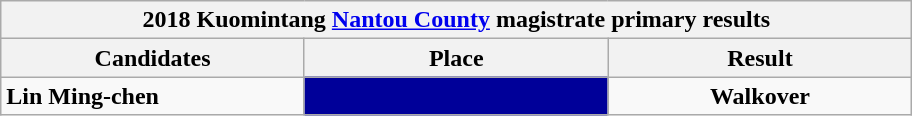<table class="wikitable collapsible">
<tr>
<th colspan="6" width=600>2018 Kuomintang <a href='#'>Nantou County</a> magistrate primary results</th>
</tr>
<tr>
<th width=80>Candidates</th>
<th width=80>Place</th>
<th width=80>Result</th>
</tr>
<tr>
<td><strong>Lin Ming-chen</strong></td>
<td style="background: #000099; text-align:center"><strong></strong></td>
<td style="text-align:center"><strong>Walkover</strong></td>
</tr>
</table>
